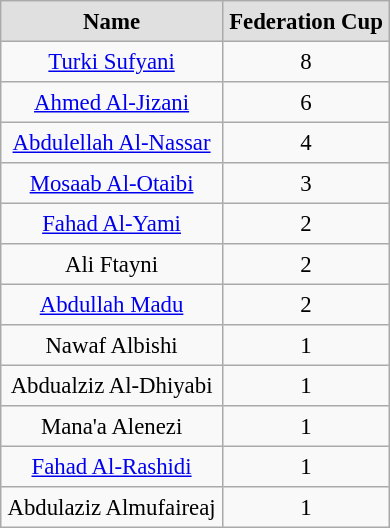<table class="sortable" border="2" cellpadding="4" cellspacing="0" style="text-align:center; margin: 1em 1em 1em 0; background: #f9f9f9; border: 1px #aaa solid; border-collapse: collapse; font-size: 95%;">
<tr bgcolor="#E0E0E0">
<th !style="width:  30px;">Name</th>
<th !style="width:  30px;">Federation Cup</th>
</tr>
<tr>
<td><a href='#'>Turki Sufyani</a></td>
<td>8</td>
</tr>
<tr>
<td><a href='#'>Ahmed Al-Jizani</a></td>
<td>6</td>
</tr>
<tr>
<td><a href='#'>Abdulellah Al-Nassar</a></td>
<td>4</td>
</tr>
<tr>
<td><a href='#'>Mosaab Al-Otaibi</a></td>
<td>3</td>
</tr>
<tr>
<td><a href='#'>Fahad Al-Yami</a></td>
<td>2</td>
</tr>
<tr>
<td>Ali Ftayni</td>
<td>2</td>
</tr>
<tr>
<td><a href='#'>Abdullah Madu</a></td>
<td>2</td>
</tr>
<tr>
<td>Nawaf Albishi</td>
<td>1</td>
</tr>
<tr>
<td>Abdualziz Al-Dhiyabi</td>
<td>1</td>
</tr>
<tr>
<td>Mana'a Alenezi</td>
<td>1</td>
</tr>
<tr>
<td><a href='#'>Fahad Al-Rashidi</a></td>
<td>1</td>
</tr>
<tr>
<td>Abdulaziz Almufaireaj</td>
<td>1</td>
</tr>
</table>
